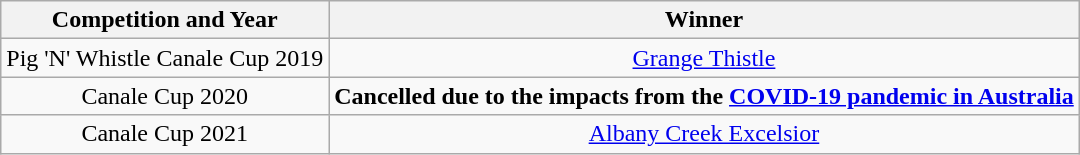<table class="wikitable" style="text-align:center">
<tr>
<th>Competition and Year</th>
<th>Winner</th>
</tr>
<tr>
<td>Pig 'N' Whistle Canale Cup 2019</td>
<td><a href='#'>Grange Thistle</a></td>
</tr>
<tr>
<td>Canale Cup 2020</td>
<td><strong>Cancelled due to the impacts from the <a href='#'>COVID-19 pandemic in Australia</a></strong></td>
</tr>
<tr>
<td>Canale Cup 2021</td>
<td><a href='#'>Albany Creek Excelsior</a></td>
</tr>
</table>
